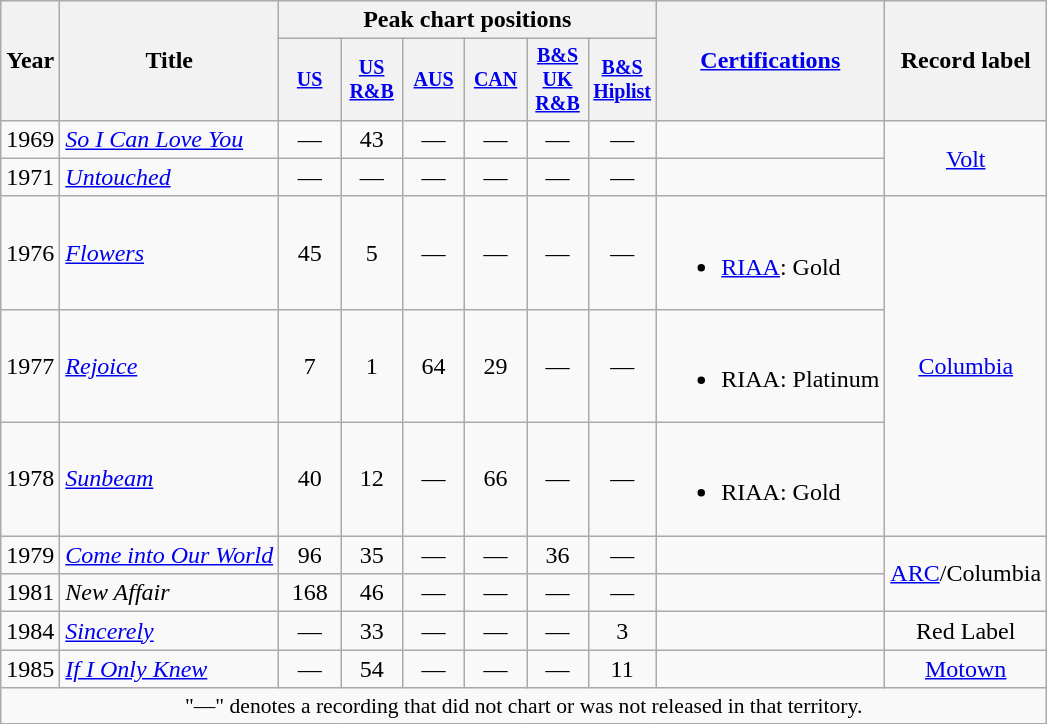<table class="wikitable" style="text-align:center;">
<tr>
<th rowspan="2">Year</th>
<th rowspan="2">Title</th>
<th colspan="6">Peak chart positions</th>
<th rowspan="2"><a href='#'>Certifications</a></th>
<th rowspan="2">Record label</th>
</tr>
<tr style="font-size:smaller;">
<th width="35"><a href='#'>US</a><br></th>
<th width="35"><a href='#'>US R&B</a><br></th>
<th width="35"><a href='#'>AUS</a><br></th>
<th width="35"><a href='#'>CAN</a><br></th>
<th width="35"><a href='#'>B&S UK R&B</a><br></th>
<th width="35"><a href='#'>B&S Hiplist</a><br></th>
</tr>
<tr>
<td>1969</td>
<td align="left"><em><a href='#'>So I Can Love You</a></em></td>
<td>—</td>
<td>43</td>
<td>—</td>
<td>—</td>
<td>—</td>
<td>—</td>
<td align=left></td>
<td rowspan="2"><a href='#'>Volt</a></td>
</tr>
<tr>
<td>1971</td>
<td align="left"><em><a href='#'>Untouched</a></em></td>
<td>—</td>
<td>—</td>
<td>—</td>
<td>—</td>
<td>—</td>
<td>—</td>
<td align=left></td>
</tr>
<tr>
<td>1976</td>
<td align="left"><em><a href='#'>Flowers</a></em></td>
<td>45</td>
<td>5</td>
<td>—</td>
<td>—</td>
<td>—</td>
<td>—</td>
<td align=left><br><ul><li><a href='#'>RIAA</a>: Gold</li></ul></td>
<td rowspan="3"><a href='#'>Columbia</a></td>
</tr>
<tr>
<td>1977</td>
<td align="left"><em><a href='#'>Rejoice</a></em></td>
<td>7</td>
<td>1</td>
<td>64</td>
<td>29</td>
<td>—</td>
<td>—</td>
<td align=left><br><ul><li>RIAA: Platinum</li></ul></td>
</tr>
<tr>
<td>1978</td>
<td align="left"><em><a href='#'>Sunbeam</a></em></td>
<td>40</td>
<td>12</td>
<td>—</td>
<td>66</td>
<td>—</td>
<td>—</td>
<td align=left><br><ul><li>RIAA: Gold</li></ul></td>
</tr>
<tr>
<td>1979</td>
<td align="left"><em><a href='#'>Come into Our World</a></em></td>
<td>96</td>
<td>35</td>
<td>—</td>
<td>—</td>
<td>36</td>
<td>—</td>
<td align=left></td>
<td rowspan="2"><a href='#'>ARC</a>/Columbia</td>
</tr>
<tr>
<td>1981</td>
<td align="left"><em>New Affair</em></td>
<td>168</td>
<td>46</td>
<td>—</td>
<td>—</td>
<td>—</td>
<td>—</td>
<td align=left></td>
</tr>
<tr>
<td>1984</td>
<td align="left"><em><a href='#'>Sincerely</a></em></td>
<td>—</td>
<td>33</td>
<td>—</td>
<td>—</td>
<td>—</td>
<td>3</td>
<td align=left></td>
<td>Red Label</td>
</tr>
<tr>
<td>1985</td>
<td align="left"><em><a href='#'>If I Only Knew</a></em></td>
<td>—</td>
<td>54</td>
<td>—</td>
<td>—</td>
<td>—</td>
<td>11</td>
<td align=left></td>
<td><a href='#'>Motown</a></td>
</tr>
<tr>
<td colspan="15" style="font-size:90%">"—" denotes a recording that did not chart or was not released in that territory.</td>
</tr>
</table>
